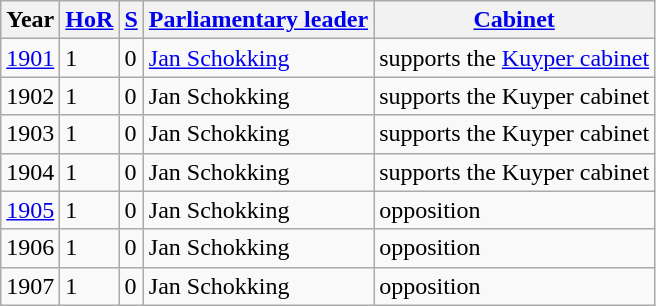<table class="wikitable">
<tr>
<th>Year</th>
<th><a href='#'>HoR</a></th>
<th><a href='#'>S</a></th>
<th><a href='#'>Parliamentary leader</a></th>
<th><a href='#'>Cabinet</a></th>
</tr>
<tr>
<td><a href='#'>1901</a></td>
<td>1</td>
<td>0</td>
<td><a href='#'>Jan Schokking</a></td>
<td>supports the <a href='#'>Kuyper cabinet</a></td>
</tr>
<tr>
<td>1902</td>
<td>1</td>
<td>0</td>
<td>Jan Schokking</td>
<td>supports the Kuyper cabinet</td>
</tr>
<tr>
<td>1903</td>
<td>1</td>
<td>0</td>
<td>Jan Schokking</td>
<td>supports the Kuyper cabinet</td>
</tr>
<tr>
<td>1904</td>
<td>1</td>
<td>0</td>
<td>Jan Schokking</td>
<td>supports the Kuyper cabinet</td>
</tr>
<tr>
<td><a href='#'>1905</a></td>
<td>1</td>
<td>0</td>
<td>Jan Schokking</td>
<td>opposition</td>
</tr>
<tr>
<td>1906</td>
<td>1</td>
<td>0</td>
<td>Jan Schokking</td>
<td>opposition</td>
</tr>
<tr>
<td>1907</td>
<td>1</td>
<td>0</td>
<td>Jan Schokking</td>
<td>opposition</td>
</tr>
</table>
